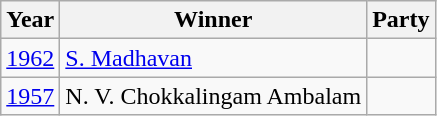<table class="wikitable sortable">
<tr>
<th>Year</th>
<th>Winner</th>
<th colspan="2">Party</th>
</tr>
<tr>
<td><a href='#'>1962</a></td>
<td><a href='#'>S. Madhavan</a></td>
<td></td>
</tr>
<tr>
<td><a href='#'>1957</a></td>
<td>N. V. Chokkalingam Ambalam</td>
<td></td>
</tr>
</table>
